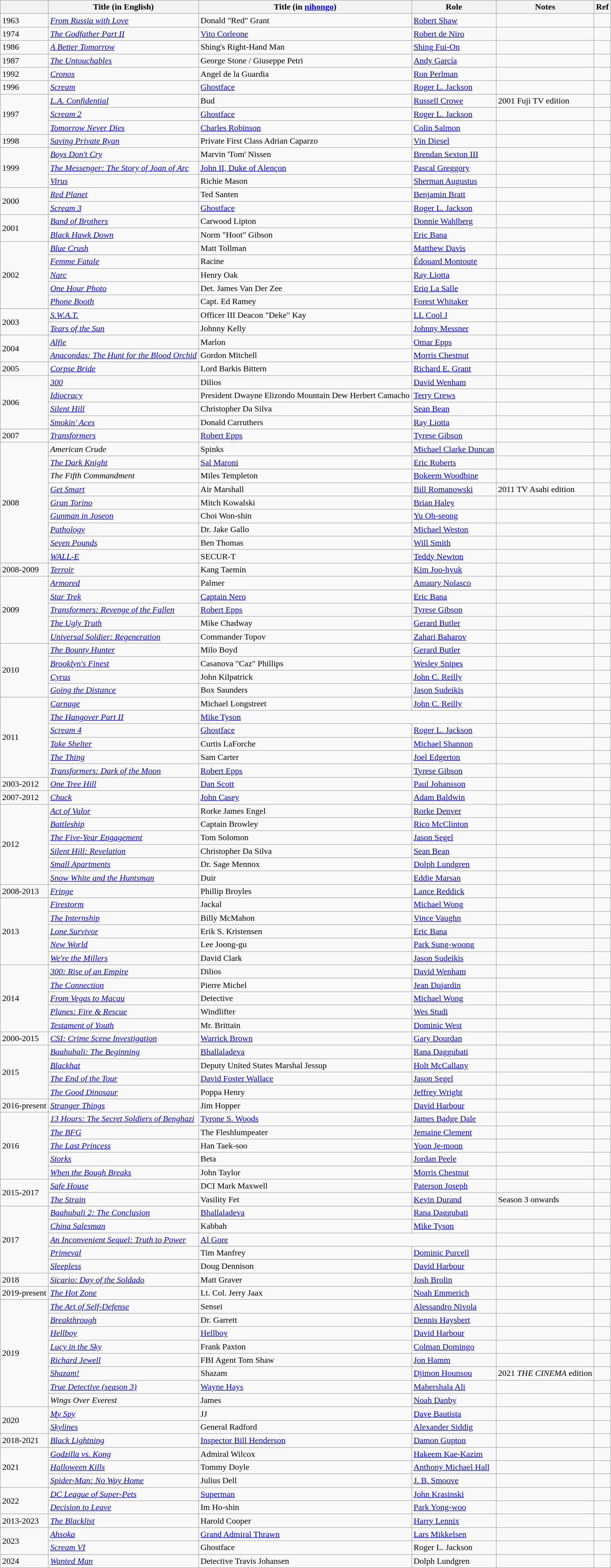<table class="wikitable sortable">
<tr>
<th></th>
<th>Title (in English)</th>
<th>Title (in <a href='#'>nihongo</a>)</th>
<th>Role</th>
<th class="unsortable">Notes</th>
<th class="unsortable">Ref</th>
</tr>
<tr>
<td>1963</td>
<td><em><a href='#'>From Russia with Love</a></em></td>
<td>Donald "Red" Grant</td>
<td><a href='#'>Robert Shaw</a></td>
<td></td>
<td></td>
</tr>
<tr>
<td>1974</td>
<td><em><a href='#'>The Godfather Part II</a></em></td>
<td><a href='#'>Vito Corleone</a></td>
<td><a href='#'>Robert de Niro</a></td>
<td></td>
<td></td>
</tr>
<tr>
<td>1986</td>
<td><em><a href='#'>A Better Tomorrow</a></em></td>
<td>Shing's Right-Hand Man</td>
<td><a href='#'>Shing Fui-On</a></td>
<td></td>
<td></td>
</tr>
<tr>
<td>1987</td>
<td><em><a href='#'>The Untouchables</a></em></td>
<td>George Stone / Giuseppe Petri</td>
<td><a href='#'>Andy García</a></td>
<td></td>
<td></td>
</tr>
<tr>
<td>1992</td>
<td><em><a href='#'>Cronos</a></em></td>
<td>Angel de la Guardia</td>
<td><a href='#'>Ron Perlman</a></td>
<td></td>
<td></td>
</tr>
<tr>
<td>1996</td>
<td><em><a href='#'>Scream</a></em></td>
<td><a href='#'>Ghostface</a></td>
<td><a href='#'>Roger L. Jackson</a></td>
<td></td>
<td></td>
</tr>
<tr>
<td rowspan="3">1997</td>
<td><em><a href='#'>L.A. Confidential</a></em></td>
<td>Bud</td>
<td><a href='#'>Russell Crowe</a></td>
<td>2001 Fuji TV edition</td>
<td></td>
</tr>
<tr>
<td><em><a href='#'>Scream 2</a></em></td>
<td><a href='#'>Ghostface</a></td>
<td><a href='#'>Roger L. Jackson</a></td>
<td></td>
<td></td>
</tr>
<tr>
<td><em><a href='#'>Tomorrow Never Dies</a></em></td>
<td><a href='#'>Charles Robinson</a></td>
<td><a href='#'>Colin Salmon</a></td>
<td></td>
<td></td>
</tr>
<tr>
<td>1998</td>
<td><em><a href='#'>Saving Private Ryan</a></em></td>
<td>Private First Class Adrian Caparzo</td>
<td><a href='#'>Vin Diesel</a></td>
<td></td>
<td></td>
</tr>
<tr>
<td rowspan="3">1999</td>
<td><em><a href='#'>Boys Don't Cry</a></em></td>
<td>Marvin 'Tom' Nissen</td>
<td><a href='#'>Brendan Sexton III</a></td>
<td></td>
<td></td>
</tr>
<tr>
<td><em><a href='#'>The Messenger: The Story of Joan of Arc</a></em></td>
<td><a href='#'>John II, Duke of Alençon</a></td>
<td><a href='#'>Pascal Greggory</a></td>
<td></td>
<td></td>
</tr>
<tr>
<td><em><a href='#'>Virus</a></em></td>
<td>Richie Mason</td>
<td><a href='#'>Sherman Augustus</a></td>
<td></td>
<td></td>
</tr>
<tr>
<td rowspan="2">2000</td>
<td><em><a href='#'>Red Planet</a></em></td>
<td>Ted Santen</td>
<td><a href='#'>Benjamin Bratt</a></td>
<td></td>
<td></td>
</tr>
<tr>
<td><em><a href='#'>Scream 3</a></em></td>
<td><a href='#'>Ghostface</a></td>
<td><a href='#'>Roger L. Jackson</a></td>
<td></td>
<td></td>
</tr>
<tr>
<td rowspan="2">2001</td>
<td><em><a href='#'>Band of Brothers</a></em></td>
<td>Carwood Lipton</td>
<td><a href='#'>Donnie Wahlberg</a></td>
<td></td>
<td></td>
</tr>
<tr>
<td><em><a href='#'>Black Hawk Down</a></em></td>
<td>Norm "Hoot" Gibson</td>
<td><a href='#'>Eric Bana</a></td>
<td></td>
<td></td>
</tr>
<tr>
<td rowspan="5">2002</td>
<td><em><a href='#'>Blue Crush</a></em></td>
<td>Matt Tollman</td>
<td><a href='#'>Matthew Davis</a></td>
<td></td>
<td></td>
</tr>
<tr>
<td><em><a href='#'>Femme Fatale</a></em></td>
<td>Racine</td>
<td><a href='#'>Édouard Montoute</a></td>
<td></td>
<td></td>
</tr>
<tr>
<td><em><a href='#'>Narc</a></em></td>
<td>Henry Oak</td>
<td><a href='#'>Ray Liotta</a></td>
<td></td>
<td></td>
</tr>
<tr>
<td><em><a href='#'>One Hour Photo</a></em></td>
<td>Det. James Van Der Zee</td>
<td><a href='#'>Eriq La Salle</a></td>
<td></td>
<td></td>
</tr>
<tr>
<td><em><a href='#'>Phone Booth</a></em></td>
<td>Capt. Ed Ramey</td>
<td><a href='#'>Forest Whitaker</a></td>
<td></td>
<td></td>
</tr>
<tr>
<td rowspan="2">2003</td>
<td><em><a href='#'>S.W.A.T.</a></em></td>
<td>Officer III Deacon "Deke" Kay</td>
<td><a href='#'>LL Cool J</a></td>
<td></td>
<td></td>
</tr>
<tr>
<td><em><a href='#'>Tears of the Sun</a></em></td>
<td>Johnny Kelly</td>
<td><a href='#'>Johnny Messner</a></td>
<td></td>
<td></td>
</tr>
<tr>
<td rowspan="2">2004</td>
<td><em><a href='#'>Alfie</a></em></td>
<td>Marlon</td>
<td><a href='#'>Omar Epps</a></td>
<td></td>
<td></td>
</tr>
<tr>
<td><em><a href='#'>Anacondas: The Hunt for the Blood Orchid</a></em></td>
<td>Gordon Mitchell</td>
<td><a href='#'>Morris Chestnut</a></td>
<td></td>
<td></td>
</tr>
<tr>
<td>2005</td>
<td><em><a href='#'>Corpse Bride</a></em></td>
<td>Lord Barkis Bittern</td>
<td><a href='#'>Richard E. Grant</a></td>
<td></td>
<td></td>
</tr>
<tr>
<td rowspan="4">2006</td>
<td><em><a href='#'>300</a></em></td>
<td>Dilios</td>
<td><a href='#'>David Wenham</a></td>
<td></td>
<td></td>
</tr>
<tr>
<td><em><a href='#'>Idiocracy</a></em></td>
<td>President Dwayne Elizondo Mountain Dew Herbert Camacho</td>
<td><a href='#'>Terry Crews</a></td>
<td></td>
<td></td>
</tr>
<tr>
<td><em><a href='#'>Silent Hill</a></em></td>
<td>Christopher Da Silva</td>
<td><a href='#'>Sean Bean</a></td>
<td></td>
<td></td>
</tr>
<tr>
<td><em><a href='#'>Smokin' Aces</a></em></td>
<td>Donald Carruthers</td>
<td><a href='#'>Ray Liotta</a></td>
<td></td>
<td></td>
</tr>
<tr>
<td>2007</td>
<td><em><a href='#'>Transformers</a></em></td>
<td><a href='#'>Robert Epps</a></td>
<td><a href='#'>Tyrese Gibson</a></td>
<td></td>
<td></td>
</tr>
<tr>
<td rowspan="9">2008</td>
<td><em>American Crude</em></td>
<td>Spinks</td>
<td><a href='#'>Michael Clarke Duncan</a></td>
<td></td>
<td></td>
</tr>
<tr>
<td><em><a href='#'>The Dark Knight</a></em></td>
<td><a href='#'>Sal Maroni</a></td>
<td><a href='#'>Eric Roberts</a></td>
<td></td>
<td></td>
</tr>
<tr>
<td><em>The Fifth Commandment</em></td>
<td>Miles Templeton</td>
<td><a href='#'>Bokeem Woodbine</a></td>
<td></td>
<td></td>
</tr>
<tr>
<td><em><a href='#'>Get Smart</a></em></td>
<td>Air Marshall</td>
<td><a href='#'>Bill Romanowski</a></td>
<td>2011 TV Asahi edition</td>
<td></td>
</tr>
<tr>
<td><em><a href='#'>Gran Torino</a></em></td>
<td>Mitch Kowalski</td>
<td><a href='#'>Brian Haley</a></td>
<td></td>
<td></td>
</tr>
<tr>
<td><em><a href='#'>Gunman in Joseon</a></em></td>
<td>Choi Won-shin</td>
<td><a href='#'>Yu Oh-seong</a></td>
<td></td>
<td></td>
</tr>
<tr>
<td><em><a href='#'>Pathology</a></em></td>
<td>Dr. Jake Gallo</td>
<td><a href='#'>Michael Weston</a></td>
<td></td>
<td></td>
</tr>
<tr>
<td><em><a href='#'>Seven Pounds</a></em></td>
<td>Ben Thomas</td>
<td><a href='#'>Will Smith</a></td>
<td></td>
<td></td>
</tr>
<tr>
<td><em><a href='#'>WALL-E</a></em></td>
<td>SECUR-T</td>
<td><a href='#'>Teddy Newton</a></td>
<td></td>
<td></td>
</tr>
<tr>
<td>2008-2009</td>
<td><em><a href='#'>Terroir</a></em></td>
<td>Kang Taemin</td>
<td><a href='#'>Kim Joo-hyuk</a></td>
<td></td>
<td></td>
</tr>
<tr>
<td rowspan="5">2009</td>
<td><em><a href='#'>Armored</a></em></td>
<td>Palmer</td>
<td><a href='#'>Amaury Nolasco</a></td>
<td></td>
<td></td>
</tr>
<tr>
<td><em><a href='#'>Star Trek</a></em></td>
<td><a href='#'>Captain Nero</a></td>
<td><a href='#'>Eric Bana</a></td>
<td></td>
<td></td>
</tr>
<tr>
<td><em><a href='#'>Transformers: Revenge of the Fallen</a></em></td>
<td><a href='#'>Robert Epps</a></td>
<td><a href='#'>Tyrese Gibson</a></td>
<td></td>
<td></td>
</tr>
<tr>
<td><em><a href='#'>The Ugly Truth</a></em></td>
<td>Mike Chadway</td>
<td><a href='#'>Gerard Butler</a></td>
<td></td>
<td></td>
</tr>
<tr>
<td><em><a href='#'>Universal Soldier: Regeneration</a></em></td>
<td>Commander Topov</td>
<td><a href='#'>Zahari Baharov</a></td>
<td></td>
<td></td>
</tr>
<tr>
<td rowspan="4">2010</td>
<td><em><a href='#'>The Bounty Hunter</a></em></td>
<td>Milo Boyd</td>
<td><a href='#'>Gerard Butler</a></td>
<td></td>
<td></td>
</tr>
<tr>
<td><em><a href='#'>Brooklyn's Finest</a></em></td>
<td>Casanova "Caz" Phillips</td>
<td><a href='#'>Wesley Snipes</a></td>
<td></td>
<td></td>
</tr>
<tr>
<td><em><a href='#'>Cyrus</a></em></td>
<td>John Kilpatrick</td>
<td><a href='#'>John C. Reilly</a></td>
<td></td>
<td></td>
</tr>
<tr>
<td><em><a href='#'>Going the Distance</a></em></td>
<td>Box Saunders</td>
<td><a href='#'>Jason Sudeikis</a></td>
<td></td>
<td></td>
</tr>
<tr>
<td rowspan="6">2011</td>
<td><em><a href='#'>Carnage</a></em></td>
<td>Michael Longstreet</td>
<td><a href='#'>John C. Reilly</a></td>
<td></td>
<td></td>
</tr>
<tr>
<td><em><a href='#'>The Hangover Part II</a></em></td>
<td colspan="2"><a href='#'>Mike Tyson</a></td>
<td></td>
<td></td>
</tr>
<tr>
<td><em><a href='#'>Scream 4</a></em></td>
<td><a href='#'>Ghostface</a></td>
<td><a href='#'>Roger L. Jackson</a></td>
<td></td>
<td></td>
</tr>
<tr>
<td><em><a href='#'>Take Shelter</a></em></td>
<td>Curtis LaForche</td>
<td><a href='#'>Michael Shannon</a></td>
<td></td>
<td></td>
</tr>
<tr>
<td><em><a href='#'>The Thing</a></em></td>
<td>Sam Carter</td>
<td><a href='#'>Joel Edgerton</a></td>
<td></td>
<td></td>
</tr>
<tr>
<td><em><a href='#'>Transformers: Dark of the Moon</a></em></td>
<td><a href='#'>Robert Epps</a></td>
<td><a href='#'>Tyrese Gibson</a></td>
<td></td>
<td></td>
</tr>
<tr>
<td>2003-2012</td>
<td><em><a href='#'>One Tree Hill</a></em></td>
<td><a href='#'>Dan Scott</a></td>
<td><a href='#'>Paul Johansson</a></td>
<td></td>
<td></td>
</tr>
<tr>
<td>2007-2012</td>
<td><em><a href='#'>Chuck</a></em></td>
<td><a href='#'>John Casey</a></td>
<td><a href='#'>Adam Baldwin</a></td>
<td></td>
<td></td>
</tr>
<tr>
<td rowspan="6">2012</td>
<td><em><a href='#'>Act of Valor</a></em></td>
<td>Rorke James Engel</td>
<td><a href='#'>Rorke Denver</a></td>
<td></td>
<td></td>
</tr>
<tr>
<td><em><a href='#'>Battleship</a></em></td>
<td>Captain Browley</td>
<td><a href='#'>Rico McClinton</a></td>
<td></td>
<td></td>
</tr>
<tr>
<td><em><a href='#'>The Five-Year Engagement</a></em></td>
<td>Tom Solomon</td>
<td><a href='#'>Jason Segel</a></td>
<td></td>
<td></td>
</tr>
<tr>
<td><em><a href='#'>Silent Hill: Revelation</a></em></td>
<td>Christopher Da Silva</td>
<td><a href='#'>Sean Bean</a></td>
<td></td>
<td></td>
</tr>
<tr>
<td><em><a href='#'>Small Apartments</a></em></td>
<td>Dr. Sage Mennox</td>
<td><a href='#'>Dolph Lundgren</a></td>
<td></td>
<td></td>
</tr>
<tr>
<td><em><a href='#'>Snow White and the Huntsman</a></em></td>
<td>Duir</td>
<td><a href='#'>Eddie Marsan</a></td>
<td></td>
<td></td>
</tr>
<tr>
<td>2008-2013</td>
<td><em><a href='#'>Fringe</a></em></td>
<td>Phillip Broyles</td>
<td><a href='#'>Lance Reddick</a></td>
<td></td>
<td></td>
</tr>
<tr>
<td rowspan="5">2013</td>
<td><em><a href='#'>Firestorm</a></em></td>
<td>Jackal</td>
<td><a href='#'>Michael Wong</a></td>
<td></td>
<td></td>
</tr>
<tr>
<td><em><a href='#'>The Internship</a></em></td>
<td>Billy McMahon</td>
<td><a href='#'>Vince Vaughn</a></td>
<td></td>
<td></td>
</tr>
<tr>
<td><em><a href='#'>Lone Survivor</a></em></td>
<td>Erik S. Kristensen</td>
<td><a href='#'>Eric Bana</a></td>
<td></td>
<td></td>
</tr>
<tr>
<td><em><a href='#'>New World</a></em></td>
<td>Lee Joong-gu</td>
<td><a href='#'>Park Sung-woong</a></td>
<td></td>
<td></td>
</tr>
<tr>
<td><em><a href='#'>We're the Millers</a></em></td>
<td>David Clark</td>
<td><a href='#'>Jason Sudeikis</a></td>
<td></td>
<td></td>
</tr>
<tr>
<td rowspan="5">2014</td>
<td><em><a href='#'>300: Rise of an Empire</a></em></td>
<td>Dilios</td>
<td><a href='#'>David Wenham</a></td>
<td></td>
<td></td>
</tr>
<tr>
<td><em><a href='#'>The Connection</a></em></td>
<td>Pierre Michel</td>
<td><a href='#'>Jean Dujardin</a></td>
<td></td>
<td></td>
</tr>
<tr>
<td><em><a href='#'>From Vegas to Macau</a></em></td>
<td>Detective</td>
<td><a href='#'>Michael Wong</a></td>
<td></td>
<td></td>
</tr>
<tr>
<td><em><a href='#'>Planes: Fire & Rescue</a></em></td>
<td>Windlifter</td>
<td><a href='#'>Wes Studi</a></td>
<td></td>
<td></td>
</tr>
<tr>
<td><em><a href='#'>Testament of Youth</a></em></td>
<td>Mr. Brittain</td>
<td><a href='#'>Dominic West</a></td>
<td></td>
<td></td>
</tr>
<tr>
<td>2000-2015</td>
<td><em><a href='#'>CSI: Crime Scene Investigation</a></em></td>
<td><a href='#'>Warrick Brown</a></td>
<td><a href='#'>Gary Dourdan</a></td>
<td></td>
<td></td>
</tr>
<tr>
<td rowspan="4">2015</td>
<td><em><a href='#'>Baahubali: The Beginning</a></em></td>
<td><a href='#'>Bhallaladeva</a></td>
<td><a href='#'>Rana Daggubati</a></td>
<td></td>
<td></td>
</tr>
<tr>
<td><em><a href='#'>Blackhat</a></em></td>
<td>Deputy United States Marshal Jessup</td>
<td><a href='#'>Holt McCallany</a></td>
<td></td>
<td></td>
</tr>
<tr>
<td><em><a href='#'>The End of the Tour</a></em></td>
<td><a href='#'>David Foster Wallace</a></td>
<td><a href='#'>Jason Segel</a></td>
<td></td>
<td></td>
</tr>
<tr>
<td><em><a href='#'>The Good Dinosaur</a></em></td>
<td>Poppa Henry</td>
<td><a href='#'>Jeffrey Wright</a></td>
<td></td>
<td></td>
</tr>
<tr>
<td>2016-present</td>
<td><em><a href='#'>Stranger Things</a></em></td>
<td>Jim Hopper</td>
<td><a href='#'>David Harbour</a></td>
<td></td>
<td></td>
</tr>
<tr>
<td rowspan="5">2016</td>
<td><em><a href='#'>13 Hours: The Secret Soldiers of Benghazi</a></em></td>
<td><a href='#'>Tyrone S. Woods</a></td>
<td><a href='#'>James Badge Dale</a></td>
<td></td>
<td></td>
</tr>
<tr>
<td><em><a href='#'>The BFG</a></em></td>
<td>The Fleshlumpeater</td>
<td><a href='#'>Jemaine Clement</a></td>
<td></td>
<td></td>
</tr>
<tr>
<td><em><a href='#'>The Last Princess</a></em></td>
<td>Han Taek-soo</td>
<td><a href='#'>Yoon Je-moon</a></td>
<td></td>
<td></td>
</tr>
<tr>
<td><em><a href='#'>Storks</a></em></td>
<td>Beta</td>
<td><a href='#'>Jordan Peele</a></td>
<td></td>
<td></td>
</tr>
<tr>
<td><em><a href='#'>When the Bough Breaks</a></em></td>
<td>John Taylor</td>
<td><a href='#'>Morris Chestnut</a></td>
<td></td>
<td></td>
</tr>
<tr>
<td rowspan="2">2015-2017</td>
<td><em><a href='#'>Safe House</a></em></td>
<td>DCI Mark Maxwell</td>
<td><a href='#'>Paterson Joseph</a></td>
<td></td>
<td></td>
</tr>
<tr>
<td><em><a href='#'>The Strain</a></em></td>
<td>Vasility Fet</td>
<td><a href='#'>Kevin Durand</a></td>
<td>Season 3 onwards</td>
<td></td>
</tr>
<tr>
<td rowspan="5">2017</td>
<td><em><a href='#'>Baahubali 2: The Conclusion</a></em></td>
<td><a href='#'>Bhallaladeva</a></td>
<td><a href='#'>Rana Daggubati</a></td>
<td></td>
<td></td>
</tr>
<tr>
<td><em><a href='#'>China Salesman</a></em></td>
<td>Kabbah</td>
<td><a href='#'>Mike Tyson</a></td>
<td></td>
<td></td>
</tr>
<tr>
<td><em><a href='#'>An Inconvenient Sequel: Truth to Power</a></em></td>
<td colspan="2"><a href='#'>Al Gore</a></td>
<td></td>
<td></td>
</tr>
<tr>
<td><em><a href='#'>Primeval</a></em></td>
<td>Tim Manfrey</td>
<td><a href='#'>Dominic Purcell</a></td>
<td></td>
<td></td>
</tr>
<tr>
<td><em><a href='#'>Sleepless</a></em></td>
<td>Doug Dennison</td>
<td><a href='#'>David Harbour</a></td>
<td></td>
<td></td>
</tr>
<tr>
<td>2018</td>
<td><em><a href='#'>Sicario: Day of the Soldado</a></em></td>
<td>Matt Graver</td>
<td><a href='#'>Josh Brolin</a></td>
<td></td>
<td></td>
</tr>
<tr>
<td>2019-present</td>
<td><em><a href='#'>The Hot Zone</a></em></td>
<td>Lt. Col. Jerry Jaax</td>
<td><a href='#'>Noah Emmerich</a></td>
<td></td>
<td></td>
</tr>
<tr>
<td rowspan="8">2019</td>
<td><em><a href='#'>The Art of Self-Defense</a></em></td>
<td>Sensei</td>
<td><a href='#'>Alessandro Nivola</a></td>
<td></td>
<td></td>
</tr>
<tr>
<td><em><a href='#'>Breakthrough</a></em></td>
<td>Dr. Garrett</td>
<td><a href='#'>Dennis Haysbert</a></td>
<td></td>
<td></td>
</tr>
<tr>
<td><em><a href='#'>Hellboy</a></em></td>
<td><a href='#'>Hellboy</a></td>
<td><a href='#'>David Harbour</a></td>
<td></td>
<td></td>
</tr>
<tr>
<td><em><a href='#'>Lucy in the Sky</a></em></td>
<td>Frank Paxton</td>
<td><a href='#'>Colman Domingo</a></td>
<td></td>
<td></td>
</tr>
<tr>
<td><em><a href='#'>Richard Jewell</a></em></td>
<td>FBI Agent Tom Shaw</td>
<td><a href='#'>Jon Hamm</a></td>
<td></td>
<td></td>
</tr>
<tr>
<td><em><a href='#'>Shazam!</a></em></td>
<td>Shazam</td>
<td><a href='#'>Djimon Hounsou</a></td>
<td>2021 <em>THE CINEMA</em> edition</td>
<td></td>
</tr>
<tr>
<td><em><a href='#'>True Detective (season 3)</a></em></td>
<td><a href='#'>Wayne Hays</a></td>
<td><a href='#'>Mahershala Ali</a></td>
<td></td>
<td></td>
</tr>
<tr>
<td><em>Wings Over Everest</em></td>
<td>James</td>
<td><a href='#'>Noah Danby</a></td>
<td></td>
<td></td>
</tr>
<tr>
<td rowspan="2">2020</td>
<td><em><a href='#'>My Spy</a></em></td>
<td>JJ</td>
<td><a href='#'>Dave Bautista</a></td>
<td></td>
<td></td>
</tr>
<tr>
<td><em><a href='#'>Skylines</a></em></td>
<td>General Radford</td>
<td><a href='#'>Alexander Siddig</a></td>
<td></td>
<td></td>
</tr>
<tr>
<td>2018-2021</td>
<td><em><a href='#'>Black Lightning</a></em></td>
<td><a href='#'>Inspector Bill Henderson</a></td>
<td><a href='#'>Damon Gupton</a></td>
<td></td>
<td></td>
</tr>
<tr>
<td rowspan="3">2021</td>
<td><em><a href='#'>Godzilla vs. Kong</a></em></td>
<td>Admiral Wilcox</td>
<td><a href='#'>Hakeem Kae-Kazim</a></td>
<td></td>
<td></td>
</tr>
<tr>
<td><em><a href='#'>Halloween Kills</a></em></td>
<td>Tommy Doyle</td>
<td><a href='#'>Anthony Michael Hall</a></td>
<td></td>
<td></td>
</tr>
<tr>
<td><em><a href='#'>Spider-Man: No Way Home</a></em></td>
<td>Julius Dell</td>
<td><a href='#'>J. B. Smoove</a></td>
<td></td>
<td></td>
</tr>
<tr>
<td rowspan="2">2022</td>
<td><em><a href='#'>DC League of Super-Pets</a></em></td>
<td><a href='#'>Superman</a></td>
<td><a href='#'>John Krasinski</a></td>
<td></td>
<td></td>
</tr>
<tr>
<td><em><a href='#'>Decision to Leave</a></em></td>
<td>Im Ho-shin</td>
<td><a href='#'>Park Yong-woo</a></td>
<td></td>
<td></td>
</tr>
<tr>
<td>2013-2023</td>
<td><em><a href='#'>The Blacklist</a></em></td>
<td>Harold Cooper</td>
<td><a href='#'>Harry Lennix</a></td>
<td></td>
<td></td>
</tr>
<tr>
<td rowspan="2">2023</td>
<td><em><a href='#'>Ahsoka</a></em></td>
<td><a href='#'>Grand Admiral Thrawn</a></td>
<td><a href='#'>Lars Mikkelsen</a></td>
<td></td>
<td></td>
</tr>
<tr>
<td><em><a href='#'>Scream VI</a></em></td>
<td>Ghostface</td>
<td>Roger L. Jackson</td>
<td></td>
<td></td>
</tr>
<tr>
<td>2024</td>
<td><em><a href='#'>Wanted Man</a></em></td>
<td>Detective Travis Johansen</td>
<td>Dolph Lundgren</td>
<td></td>
<td></td>
</tr>
</table>
